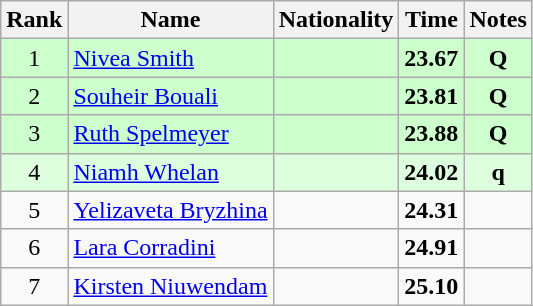<table class="wikitable sortable" style="text-align:center">
<tr>
<th>Rank</th>
<th>Name</th>
<th>Nationality</th>
<th>Time</th>
<th>Notes</th>
</tr>
<tr bgcolor=ccffcc>
<td>1</td>
<td align=left><a href='#'>Nivea Smith</a></td>
<td align=left></td>
<td><strong>23.67</strong></td>
<td><strong>Q</strong></td>
</tr>
<tr bgcolor=ccffcc>
<td>2</td>
<td align=left><a href='#'>Souheir Bouali</a></td>
<td align=left></td>
<td><strong>23.81</strong></td>
<td><strong>Q</strong></td>
</tr>
<tr bgcolor=ccffcc>
<td>3</td>
<td align=left><a href='#'>Ruth Spelmeyer</a></td>
<td align=left></td>
<td><strong>23.88</strong></td>
<td><strong>Q</strong></td>
</tr>
<tr bgcolor=ddffdd>
<td>4</td>
<td align=left><a href='#'>Niamh Whelan</a></td>
<td align=left></td>
<td><strong>24.02</strong></td>
<td><strong>q</strong></td>
</tr>
<tr>
<td>5</td>
<td align=left><a href='#'>Yelizaveta Bryzhina</a></td>
<td align=left></td>
<td><strong>24.31</strong></td>
<td></td>
</tr>
<tr>
<td>6</td>
<td align=left><a href='#'>Lara Corradini</a></td>
<td align=left></td>
<td><strong>24.91</strong></td>
<td></td>
</tr>
<tr>
<td>7</td>
<td align=left><a href='#'>Kirsten Niuwendam</a></td>
<td align=left></td>
<td><strong>25.10</strong></td>
<td></td>
</tr>
</table>
